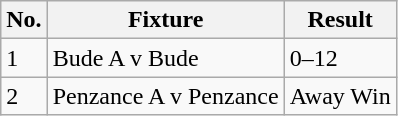<table class="wikitable">
<tr>
<th>No.</th>
<th>Fixture</th>
<th>Result</th>
</tr>
<tr>
<td>1</td>
<td>Bude A v Bude</td>
<td>0–12</td>
</tr>
<tr>
<td>2</td>
<td>Penzance A v Penzance</td>
<td>Away Win</td>
</tr>
</table>
